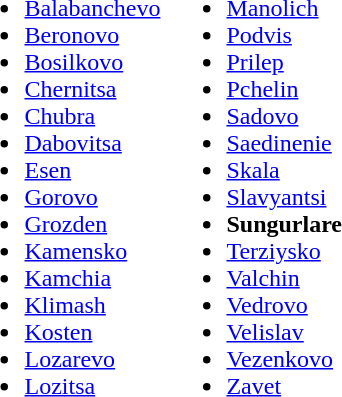<table>
<tr>
<td valign="top"><br><ul><li><a href='#'>Balabanchevo</a></li><li><a href='#'>Beronovo</a></li><li><a href='#'>Bosilkovo</a></li><li><a href='#'>Chernitsa</a></li><li><a href='#'>Chubra</a></li><li><a href='#'>Dabovitsa</a></li><li><a href='#'>Esen</a></li><li><a href='#'>Gorovo</a></li><li><a href='#'>Grozden</a></li><li><a href='#'>Kamensko</a></li><li><a href='#'>Kamchia</a></li><li><a href='#'>Klimash</a></li><li><a href='#'>Kosten</a></li><li><a href='#'>Lozarevo</a></li><li><a href='#'>Lozitsa</a></li></ul></td>
<td valign="top"><br><ul><li><a href='#'>Manolich</a></li><li><a href='#'>Podvis</a></li><li><a href='#'>Prilep</a></li><li><a href='#'>Pchelin</a></li><li><a href='#'>Sadovo</a></li><li><a href='#'>Saedinenie</a></li><li><a href='#'>Skala</a></li><li><a href='#'>Slavyantsi</a></li><li><strong>Sungurlare</strong></li><li><a href='#'>Terziysko</a></li><li><a href='#'>Valchin</a></li><li><a href='#'>Vedrovo</a></li><li><a href='#'>Velislav</a></li><li><a href='#'>Vezenkovo</a></li><li><a href='#'>Zavet</a></li></ul></td>
</tr>
</table>
